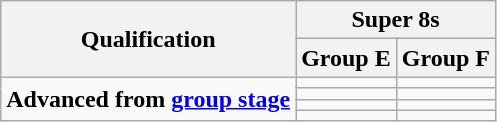<table class="wikitable">
<tr>
<th rowspan=2>Qualification</th>
<th colspan=2>Super 8s</th>
</tr>
<tr>
<th>Group E</th>
<th>Group F</th>
</tr>
<tr>
<td rowspan="4" style="text align:center"><strong>Advanced from <a href='#'>group stage</a></strong></td>
<td></td>
<td></td>
</tr>
<tr>
<td></td>
<td></td>
</tr>
<tr>
<td></td>
<td></td>
</tr>
<tr>
<td></td>
<td></td>
</tr>
</table>
